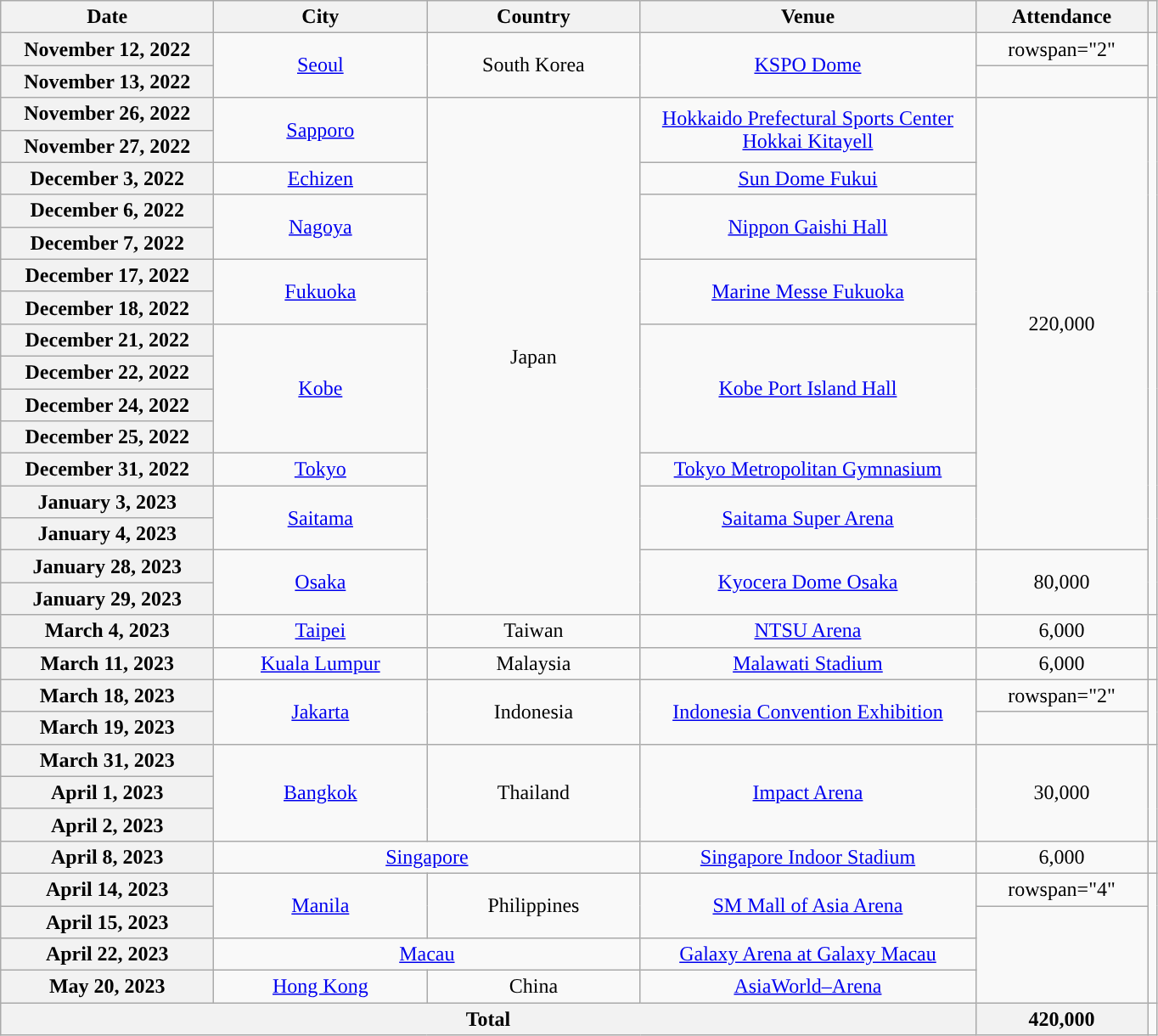<table class="wikitable sortable plainrowheaders" style="text-align:center;">
<tr>
<th style="width:10em;">Date</th>
<th style="width:10em;">City</th>
<th style="width:10em;">Country</th>
<th style="width:16em;">Venue</th>
<th style="width:8em;">Attendance</th>
<th scope="col" class="unsortable"></th>
</tr>
<tr>
<th scope="row" style="text-align:center">November 12, 2022</th>
<td rowspan="2"><a href='#'>Seoul</a></td>
<td rowspan="2">South Korea</td>
<td rowspan="2"><a href='#'>KSPO Dome</a></td>
<td>rowspan="2" </td>
<td rowspan="2"></td>
</tr>
<tr>
<th scope="row" style="text-align:center">November 13, 2022</th>
</tr>
<tr>
<th scope="row" style="text-align:center">November 26, 2022</th>
<td rowspan="2"><a href='#'>Sapporo</a></td>
<td rowspan="16">Japan</td>
<td rowspan="2"><a href='#'>Hokkaido Prefectural Sports Center Hokkai Kitayell</a></td>
<td rowspan="14"> 220,000</td>
<td rowspan="16"></td>
</tr>
<tr>
<th scope="row" style="text-align:center">November 27, 2022</th>
</tr>
<tr>
<th scope="row" style="text-align:center">December 3, 2022</th>
<td><a href='#'>Echizen</a></td>
<td><a href='#'>Sun Dome Fukui</a></td>
</tr>
<tr>
<th scope="row" style="text-align:center">December 6, 2022</th>
<td rowspan="2"><a href='#'>Nagoya</a></td>
<td rowspan="2"><a href='#'>Nippon Gaishi Hall</a></td>
</tr>
<tr>
<th scope="row" style="text-align:center">December 7, 2022</th>
</tr>
<tr>
<th scope="row" style="text-align:center">December 17, 2022</th>
<td rowspan="2"><a href='#'>Fukuoka</a></td>
<td rowspan="2"><a href='#'>Marine Messe Fukuoka</a></td>
</tr>
<tr>
<th scope="row" style="text-align:center">December 18, 2022</th>
</tr>
<tr>
<th scope="row" style="text-align:center">December 21, 2022</th>
<td rowspan="4"><a href='#'>Kobe</a></td>
<td rowspan="4"><a href='#'>Kobe Port Island Hall</a></td>
</tr>
<tr>
<th scope="row" style="text-align:center">December 22, 2022</th>
</tr>
<tr>
<th scope="row" style="text-align:center">December 24, 2022</th>
</tr>
<tr>
<th scope="row" style="text-align:center">December 25, 2022</th>
</tr>
<tr>
<th scope="row" style="text-align:center">December 31, 2022</th>
<td><a href='#'>Tokyo</a></td>
<td><a href='#'>Tokyo Metropolitan Gymnasium</a></td>
</tr>
<tr>
<th scope="row" style="text-align:center">January 3, 2023</th>
<td rowspan="2"><a href='#'>Saitama</a></td>
<td rowspan="2"><a href='#'>Saitama Super Arena</a></td>
</tr>
<tr>
<th scope="row" style="text-align:center">January 4, 2023</th>
</tr>
<tr>
<th scope="row" style="text-align:center">January 28, 2023</th>
<td rowspan="2"><a href='#'>Osaka</a></td>
<td rowspan="2"><a href='#'>Kyocera Dome Osaka</a></td>
<td rowspan="2"> 80,000</td>
</tr>
<tr>
<th scope="row" style="text-align:center">January 29, 2023</th>
</tr>
<tr>
<th scope="row" style="text-align:center">March 4, 2023</th>
<td><a href='#'>Taipei</a></td>
<td>Taiwan</td>
<td><a href='#'>NTSU Arena</a></td>
<td> 6,000</td>
<td></td>
</tr>
<tr>
<th scope="row" style="text-align:center">March 11, 2023</th>
<td><a href='#'>Kuala Lumpur</a></td>
<td>Malaysia</td>
<td><a href='#'>Malawati Stadium</a></td>
<td> 6,000</td>
<td></td>
</tr>
<tr>
<th scope="row" style="text-align:center">March 18, 2023</th>
<td rowspan="2"><a href='#'>Jakarta</a></td>
<td rowspan="2">Indonesia</td>
<td rowspan="2"><a href='#'>Indonesia Convention Exhibition</a></td>
<td>rowspan="2" </td>
<td rowspan="2"></td>
</tr>
<tr>
<th scope="row" style="text-align:center">March 19, 2023</th>
</tr>
<tr>
<th scope="row" style="text-align:center">March 31, 2023</th>
<td rowspan="3"><a href='#'>Bangkok</a></td>
<td rowspan="3">Thailand</td>
<td rowspan="3"><a href='#'>Impact Arena</a></td>
<td rowspan="3"> 30,000</td>
<td rowspan="3"></td>
</tr>
<tr>
<th scope="row" style="text-align:center">April 1, 2023</th>
</tr>
<tr>
<th scope="row" style="text-align:center">April 2, 2023</th>
</tr>
<tr>
<th scope="row" style="text-align:center">April 8, 2023</th>
<td colspan="2"><a href='#'>Singapore</a></td>
<td><a href='#'>Singapore Indoor Stadium</a></td>
<td>6,000</td>
<td></td>
</tr>
<tr>
<th scope="row" style="text-align:center">April 14, 2023</th>
<td rowspan="2"><a href='#'>Manila</a></td>
<td rowspan="2">Philippines</td>
<td rowspan="2"><a href='#'>SM Mall of Asia Arena</a></td>
<td>rowspan="4" </td>
<td rowspan="4"></td>
</tr>
<tr>
<th scope="row" style="text-align:center">April 15, 2023</th>
</tr>
<tr>
<th scope="row" style="text-align:center">April 22, 2023</th>
<td colspan="2"><a href='#'>Macau</a></td>
<td><a href='#'>Galaxy Arena at Galaxy Macau</a></td>
</tr>
<tr>
<th scope="row" style="text-align:center">May 20, 2023</th>
<td><a href='#'>Hong Kong</a></td>
<td>China</td>
<td><a href='#'>AsiaWorld–Arena</a></td>
</tr>
<tr>
<th colspan="4">Total</th>
<th> 420,000</th>
<td></td>
</tr>
</table>
